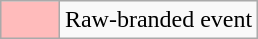<table class="wikitable" style="margin: 0 auto">
<tr>
<td style="background:#FBB; width:2em"></td>
<td Raw (WWE brand)>Raw-branded event</td>
</tr>
</table>
